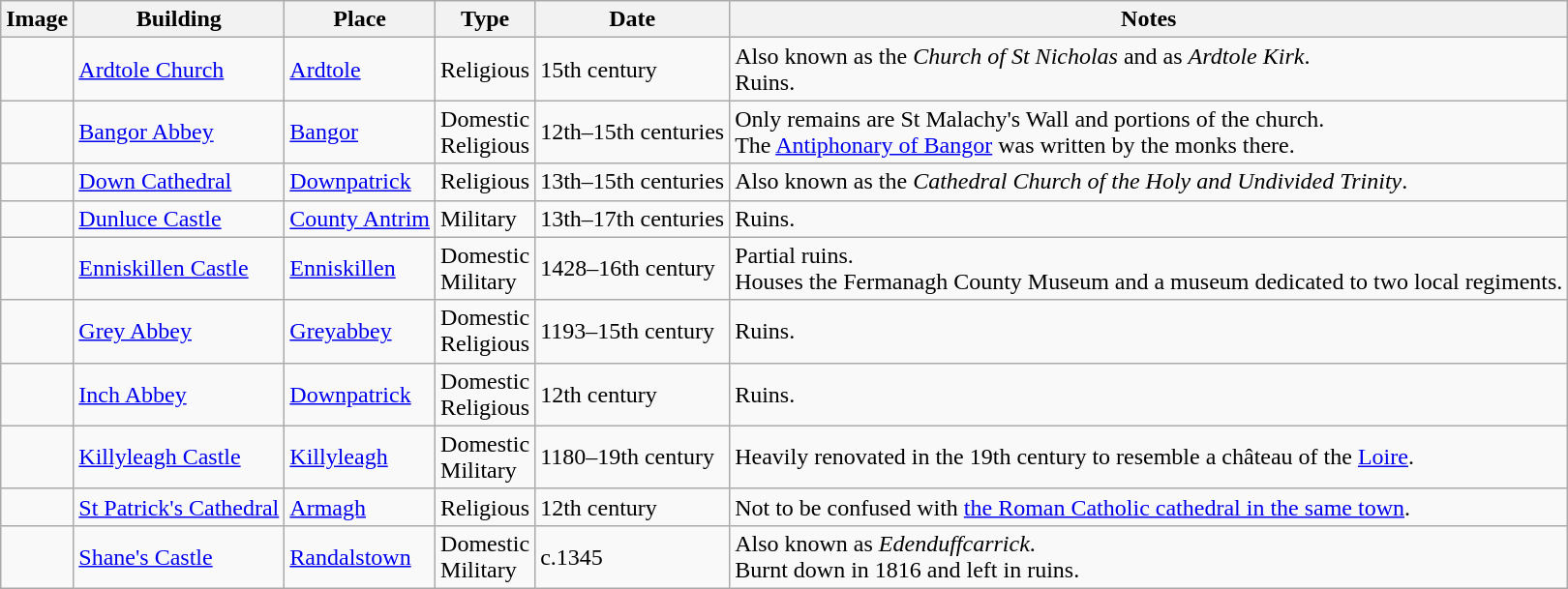<table class="wikitable mw-collapsible mw-collapsed">
<tr>
<th>Image</th>
<th>Building</th>
<th>Place</th>
<th>Type</th>
<th>Date</th>
<th>Notes</th>
</tr>
<tr>
<td></td>
<td><a href='#'>Ardtole Church</a></td>
<td><a href='#'>Ardtole</a></td>
<td>Religious</td>
<td>15th century</td>
<td>Also known as the <em>Church of St Nicholas</em> and as <em>Ardtole Kirk</em>.<br>Ruins.</td>
</tr>
<tr>
<td></td>
<td><a href='#'>Bangor Abbey</a></td>
<td><a href='#'>Bangor</a></td>
<td>Domestic<br>Religious</td>
<td>12th–15th centuries</td>
<td>Only remains are St Malachy's Wall and portions of the church.<br>The <a href='#'>Antiphonary of Bangor</a> was written by the monks there.</td>
</tr>
<tr>
<td></td>
<td><a href='#'>Down Cathedral</a></td>
<td><a href='#'>Downpatrick</a></td>
<td>Religious</td>
<td>13th–15th centuries</td>
<td>Also known as the <em>Cathedral Church of the Holy and Undivided Trinity</em>.</td>
</tr>
<tr>
<td></td>
<td><a href='#'>Dunluce Castle</a></td>
<td><a href='#'>County Antrim</a></td>
<td>Military</td>
<td>13th–17th centuries</td>
<td>Ruins.</td>
</tr>
<tr>
<td></td>
<td><a href='#'>Enniskillen Castle</a></td>
<td><a href='#'>Enniskillen</a></td>
<td>Domestic<br>Military</td>
<td>1428–16th century</td>
<td>Partial ruins.<br>Houses the Fermanagh County Museum and a museum dedicated to two local regiments.</td>
</tr>
<tr>
<td></td>
<td><a href='#'>Grey Abbey</a></td>
<td><a href='#'>Greyabbey</a></td>
<td>Domestic<br>Religious</td>
<td>1193–15th century</td>
<td>Ruins.</td>
</tr>
<tr>
<td></td>
<td><a href='#'>Inch Abbey</a></td>
<td><a href='#'>Downpatrick</a></td>
<td>Domestic<br>Religious</td>
<td>12th century</td>
<td>Ruins.</td>
</tr>
<tr>
<td></td>
<td><a href='#'>Killyleagh Castle</a></td>
<td><a href='#'>Killyleagh</a></td>
<td>Domestic<br>Military</td>
<td>1180–19th century</td>
<td>Heavily renovated in the 19th century to resemble a château of the <a href='#'>Loire</a>.</td>
</tr>
<tr>
<td></td>
<td><a href='#'>St Patrick's Cathedral</a></td>
<td><a href='#'>Armagh</a></td>
<td>Religious</td>
<td>12th century</td>
<td>Not to be confused with <a href='#'>the Roman Catholic cathedral in the same town</a>.</td>
</tr>
<tr>
<td></td>
<td><a href='#'>Shane's Castle</a></td>
<td><a href='#'>Randalstown</a></td>
<td>Domestic<br>Military</td>
<td>c.1345</td>
<td>Also known as <em>Edenduffcarrick</em>.<br>Burnt down in 1816 and left in ruins.</td>
</tr>
</table>
